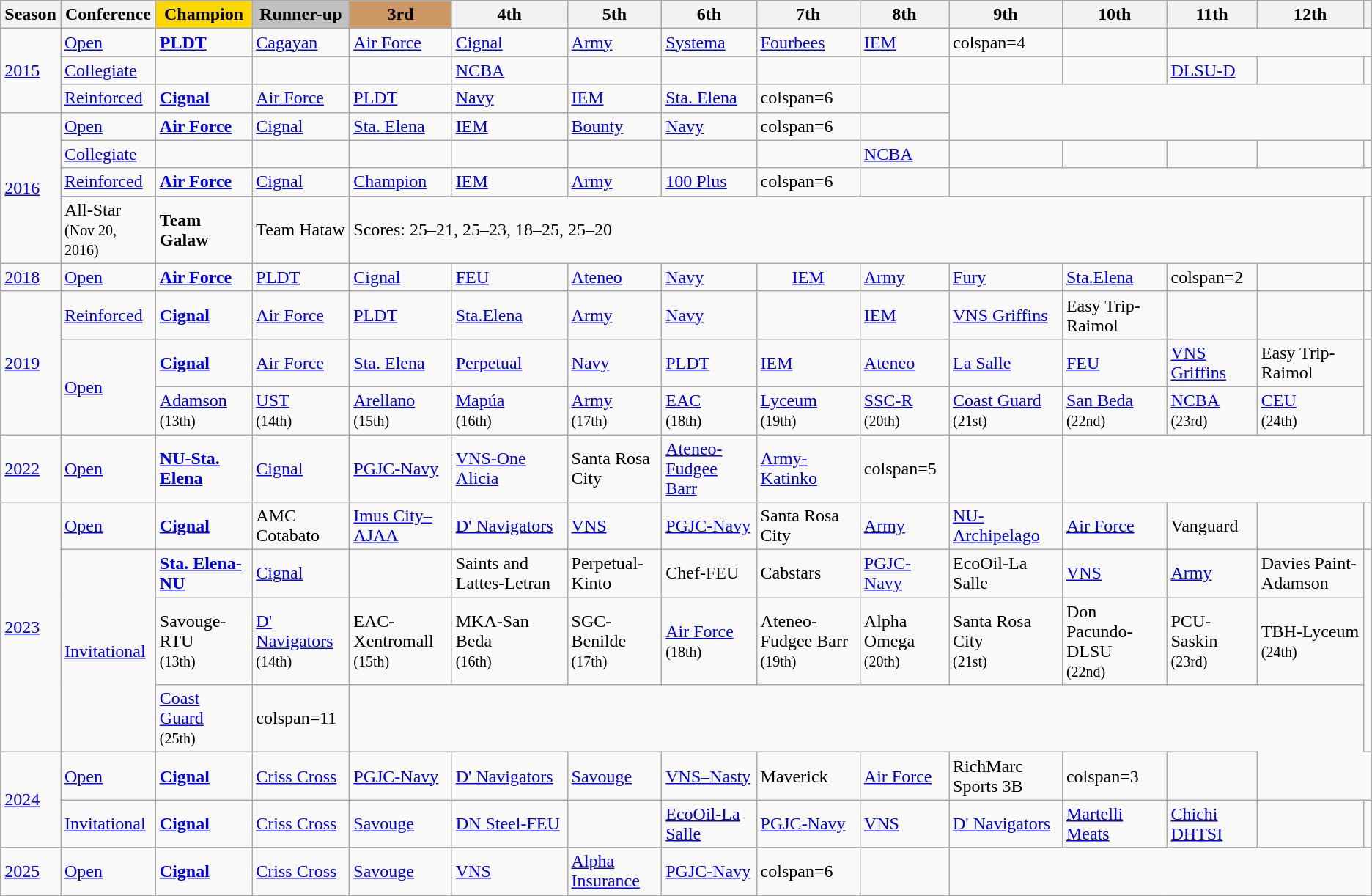<table class="wikitable">
<tr>
<th>Season</th>
<th>Conference</th>
<th style="background:gold">Champion</th>
<th style="background:silver">Runner-up</th>
<th style="background:#CC9966">3rd</th>
<th>4th</th>
<th>5th</th>
<th>6th</th>
<th>7th</th>
<th>8th</th>
<th>9th</th>
<th>10th</th>
<th>11th</th>
<th>12th</th>
<th></th>
</tr>
<tr>
<td rowspan=3><a href='#'>2015</a></td>
<td><a href='#'>Open</a></td>
<td><strong><a href='#'>PLDT</a></strong></td>
<td><a href='#'>Cagayan</a></td>
<td><a href='#'>Air Force</a></td>
<td><a href='#'>Cignal</a></td>
<td><a href='#'>Army</a></td>
<td><a href='#'>Systema</a></td>
<td><a href='#'>Fourbees</a></td>
<td><a href='#'>IEM</a></td>
<td>colspan=4 </td>
<td></td>
</tr>
<tr>
<td><a href='#'>Collegiate</a></td>
<td><strong></strong></td>
<td></td>
<td></td>
<td> <a href='#'>NCBA</a></td>
<td></td>
<td></td>
<td></td>
<td></td>
<td></td>
<td></td>
<td> <a href='#'>DLSU-D</a></td>
<td></td>
<td><br></td>
</tr>
<tr>
<td><a href='#'>Reinforced</a></td>
<td><strong><a href='#'>Cignal</a></strong></td>
<td><a href='#'>Air Force</a></td>
<td><a href='#'>PLDT</a></td>
<td><a href='#'>Navy</a></td>
<td><a href='#'>IEM</a></td>
<td><a href='#'>Sta. Elena</a></td>
<td>colspan=6 </td>
<td></td>
</tr>
<tr>
<td rowspan=4><a href='#'>2016</a></td>
<td><a href='#'>Open</a></td>
<td><strong><a href='#'>Air Force</a></strong></td>
<td><a href='#'>Cignal</a></td>
<td><a href='#'>Sta. Elena</a></td>
<td><a href='#'>IEM</a></td>
<td><a href='#'>Bounty</a></td>
<td><a href='#'>Navy</a></td>
<td>colspan=6 </td>
<td></td>
</tr>
<tr>
<td><a href='#'>Collegiate</a></td>
<td><strong></strong></td>
<td></td>
<td></td>
<td></td>
<td></td>
<td></td>
<td></td>
<td> <a href='#'>NCBA</a></td>
<td></td>
<td></td>
<td></td>
<td></td>
<td></td>
</tr>
<tr>
<td><a href='#'>Reinforced</a></td>
<td><strong><a href='#'>Air Force</a></strong></td>
<td><a href='#'>Cignal</a></td>
<td><a href='#'>Champion</a></td>
<td><a href='#'>IEM</a></td>
<td><a href='#'>Army</a></td>
<td><a href='#'>100 Plus</a></td>
<td>colspan=6 </td>
<td></td>
</tr>
<tr>
<td>All-Star<br><small>(Nov 20, 2016)</small></td>
<td><strong>Team Galaw</strong></td>
<td>Team Hataw</td>
<td align=left colspan=10>Scores: 25–21, 25–23, 18–25, 25–20 </td>
<td><br></td>
</tr>
<tr>
<td><a href='#'>2018</a></td>
<td><a href='#'>Open</a></td>
<td><strong><a href='#'>Air Force</a></strong></td>
<td><a href='#'>PLDT</a></td>
<td><a href='#'>Cignal</a></td>
<td><a href='#'>FEU</a></td>
<td><a href='#'>Ateneo</a></td>
<td><a href='#'>Navy</a></td>
<td align=center><a href='#'>IEM</a></td>
<td><a href='#'>Army</a></td>
<td><a href='#'>Fury</a></td>
<td><a href='#'>Sta.Elena</a></td>
<td>colspan=2 </td>
<td></td>
</tr>
<tr>
<td rowspan=3><a href='#'>2019</a></td>
<td><a href='#'>Reinforced</a></td>
<td><strong><a href='#'>Cignal</a></strong></td>
<td><a href='#'>Air Force</a></td>
<td><a href='#'>PLDT</a></td>
<td><a href='#'>Sta.Elena</a></td>
<td><a href='#'>Army</a></td>
<td><a href='#'>Navy</a></td>
<td></td>
<td><a href='#'>IEM</a></td>
<td><a href='#'>VNS Griffins</a></td>
<td>Easy Trip-Raimol</td>
<td></td>
<td></td>
<td></td>
</tr>
<tr>
<td rowspan=2><a href='#'>Open</a></td>
<td><strong><a href='#'>Cignal</a></strong></td>
<td><a href='#'>Air Force</a></td>
<td><a href='#'>Sta. Elena</a></td>
<td><a href='#'>Perpetual</a></td>
<td><a href='#'>Navy</a></td>
<td><a href='#'>PLDT</a></td>
<td><a href='#'>IEM</a></td>
<td><a href='#'>Ateneo</a></td>
<td><a href='#'>La Salle</a></td>
<td><a href='#'>FEU</a></td>
<td><a href='#'>VNS Griffins</a></td>
<td>Easy Trip-Raimol</td>
<td rowspan=2></td>
</tr>
<tr>
<td><a href='#'>Adamson</a><small><br>(13th)</small></td>
<td><a href='#'>UST</a><small><br>(14th)</small></td>
<td><a href='#'>Arellano</a><small><br>(15th)</small></td>
<td><a href='#'>Mapúa</a><small><br>(16th)</small></td>
<td><a href='#'>Army</a><small><br>(17th)</small></td>
<td><a href='#'>EAC</a><small><br>(18th)</small></td>
<td><a href='#'>Lyceum</a><small><br>(19th)</small></td>
<td><a href='#'>SSC-R</a><small><br>(20th)</small></td>
<td><a href='#'>Coast Guard</a><small><br>(21st)</small></td>
<td><a href='#'>San Beda</a><small><br>(22nd)</small></td>
<td><a href='#'>NCBA</a><small><br>(23rd)</small></td>
<td><a href='#'>CEU</a><small><br>(24th)</small></td>
</tr>
<tr>
<td><a href='#'>2022</a></td>
<td><a href='#'>Open</a></td>
<td><strong><a href='#'>NU-Sta. Elena</a></strong></td>
<td><a href='#'>Cignal</a></td>
<td><a href='#'>PGJC-Navy</a></td>
<td><a href='#'>VNS-One Alicia</a></td>
<td>Santa Rosa City</td>
<td><a href='#'>Ateneo-Fudgee Barr</a></td>
<td><a href='#'>Army-Katinko</a></td>
<td>colspan=5 </td>
<td></td>
</tr>
<tr>
<td rowspan=4><a href='#'>2023</a></td>
<td><a href='#'>Open</a></td>
<td><strong><a href='#'>Cignal</a></strong></td>
<td>AMC Cotabato</td>
<td><a href='#'>Imus City–AJAA</a></td>
<td><a href='#'>D' Navigators</a></td>
<td><a href='#'>VNS</a></td>
<td><a href='#'>PGJC-Navy</a></td>
<td>Santa Rosa City</td>
<td><a href='#'>Army</a></td>
<td><a href='#'>NU-Archipelago</a></td>
<td><a href='#'>Air Force</a></td>
<td>Vanguard</td>
<td></td>
<td></td>
</tr>
<tr>
<td rowspan=3><a href='#'>Invitational</a></td>
<td><strong><a href='#'>Sta. Elena-NU</a></strong></td>
<td><a href='#'>Cignal</a></td>
<td></td>
<td>Saints and Lattes-Letran</td>
<td>Perpetual-Kinto</td>
<td>Chef-FEU</td>
<td>Cabstars</td>
<td><a href='#'>PGJC-Navy</a></td>
<td>EcoOil-La Salle</td>
<td><a href='#'>VNS</a></td>
<td><a href='#'>Army</a></td>
<td>Davies Paint-Adamson</td>
<td rowspan=3></td>
</tr>
<tr>
<td>Savouge-RTU<small><br>(13th)</small></td>
<td><a href='#'>D' Navigators</a><small><br>(14th)</small></td>
<td>EAC-Xentromall<small><br>(15th)</small></td>
<td>MKA-San Beda<small><br>(16th)</small></td>
<td>SGC-Benilde<small><br>(17th)</small></td>
<td><a href='#'>Air Force</a><small><br>(18th)</small></td>
<td>Ateneo-Fudgee Barr<small><br>(19th)</small></td>
<td>Alpha Omega<small><br>(20th)</small></td>
<td>Santa Rosa City<small><br>(21st)</small></td>
<td>Don Pacundo-DLSU<small><br>(22nd)</small></td>
<td>PCU-Saskin<small><br>(23rd)</small></td>
<td>TBH-Lyceum<small><br>(24th)</small></td>
</tr>
<tr>
<td><a href='#'>Coast Guard</a><small><br>(25th)</small></td>
<td>colspan=11 </td>
</tr>
<tr>
<td rowspan=2><a href='#'>2024</a></td>
<td><a href='#'>Open</a></td>
<td><strong><a href='#'>Cignal</a></strong></td>
<td><a href='#'>Criss Cross</a></td>
<td><a href='#'>PGJC-Navy</a></td>
<td><a href='#'>D' Navigators</a></td>
<td><a href='#'>Savouge</a></td>
<td><a href='#'>VNS–Nasty</a></td>
<td>Maverick</td>
<td><a href='#'>Air Force</a></td>
<td>RichMarc Sports 3B</td>
<td>colspan=3 </td>
<td></td>
</tr>
<tr>
<td><a href='#'>Invitational</a></td>
<td><strong><a href='#'>Cignal</a></strong></td>
<td><a href='#'>Criss Cross</a></td>
<td><a href='#'>Savouge</a></td>
<td><a href='#'>DN Steel-FEU</a></td>
<td></td>
<td><a href='#'>EcoOil-La Salle</a></td>
<td><a href='#'>PGJC-Navy</a></td>
<td><a href='#'>VNS</a></td>
<td><a href='#'>D' Navigators</a></td>
<td><a href='#'>Martelli Meats</a></td>
<td><a href='#'>Chichi DHTSI</a></td>
<td></td>
<td></td>
</tr>
<tr>
<td rowspan=2><a href='#'>2025</a></td>
<td><a href='#'>Open</a></td>
<td><strong><a href='#'>Cignal</a></strong></td>
<td><a href='#'>Criss Cross</a></td>
<td><a href='#'>Savouge</a></td>
<td><a href='#'>VNS</a></td>
<td><a href='#'>Alpha Insurance</a></td>
<td><a href='#'>PGJC-Navy</a></td>
<td>colspan=6 </td>
<td></td>
</tr>
<tr>
</tr>
</table>
